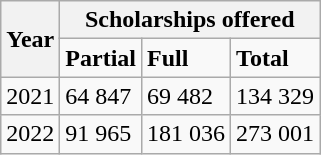<table class="wikitable">
<tr>
<th rowspan="2">Year</th>
<th colspan="3">Scholarships offered</th>
</tr>
<tr>
<td><strong>Partial</strong></td>
<td><strong>Full</strong></td>
<td><strong>Total</strong></td>
</tr>
<tr>
<td>2021</td>
<td>64 847</td>
<td>69 482</td>
<td>134 329</td>
</tr>
<tr>
<td>2022</td>
<td>91 965</td>
<td>181 036</td>
<td>273 001</td>
</tr>
</table>
